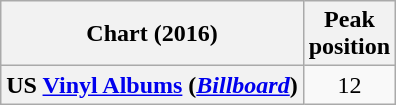<table class="wikitable plainrowheaders" style="text-align:center">
<tr>
<th>Chart (2016)</th>
<th>Peak<br>position</th>
</tr>
<tr>
<th scope="row">US <a href='#'>Vinyl Albums</a> (<em><a href='#'>Billboard</a></em>)</th>
<td>12</td>
</tr>
</table>
